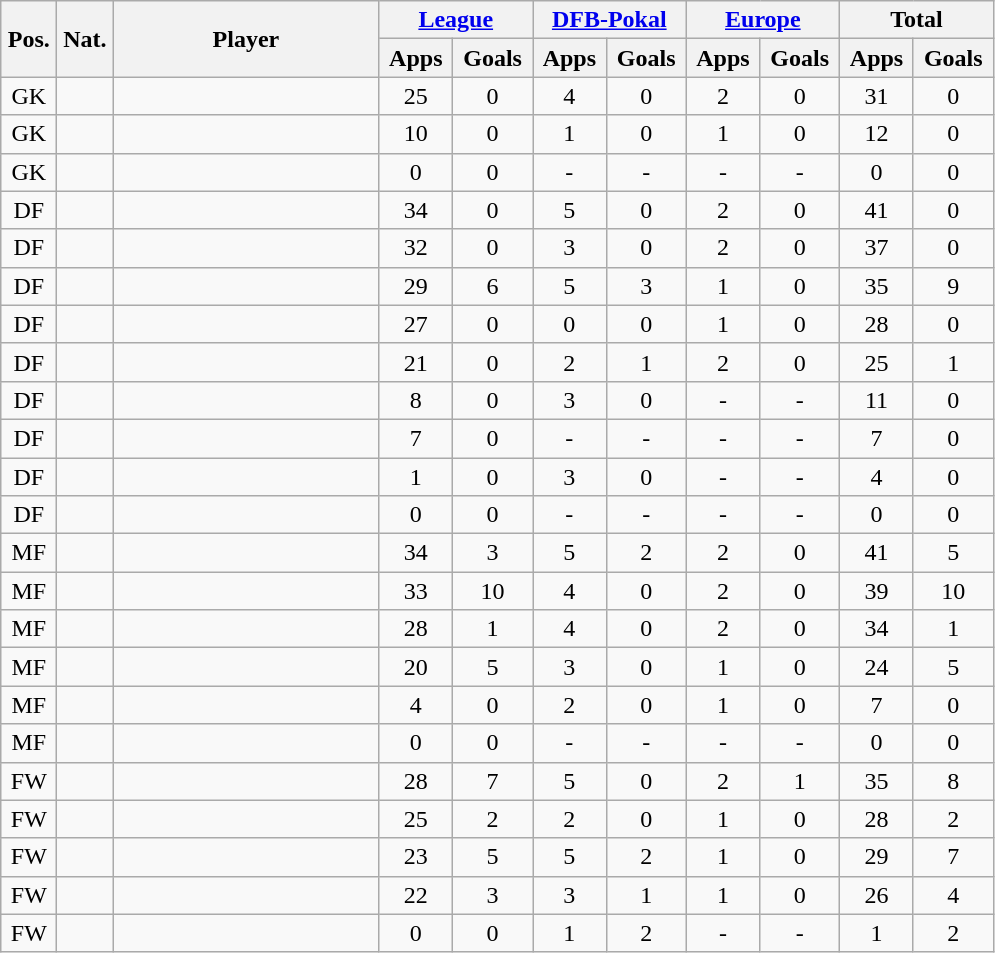<table class="wikitable" style="text-align: center">
<tr>
<th rowspan="2" width="30">Pos.</th>
<th rowspan="2" width="30">Nat.</th>
<th rowspan="2" width="170">Player</th>
<th colspan="2" width="95"><a href='#'>League</a></th>
<th colspan="2" width="95"><a href='#'>DFB-Pokal</a></th>
<th colspan="2" width="95"><a href='#'>Europe</a></th>
<th colspan="2" width="95">Total</th>
</tr>
<tr>
<th>Apps</th>
<th>Goals</th>
<th>Apps</th>
<th>Goals</th>
<th>Apps</th>
<th>Goals</th>
<th>Apps</th>
<th>Goals</th>
</tr>
<tr>
<td>GK</td>
<td></td>
<td align="left"></td>
<td>25</td>
<td>0</td>
<td>4</td>
<td>0</td>
<td>2</td>
<td>0</td>
<td>31</td>
<td>0</td>
</tr>
<tr>
<td>GK</td>
<td></td>
<td align="left"></td>
<td>10</td>
<td>0</td>
<td>1</td>
<td>0</td>
<td>1</td>
<td>0</td>
<td>12</td>
<td>0</td>
</tr>
<tr>
<td>GK</td>
<td></td>
<td align="left"></td>
<td>0</td>
<td>0</td>
<td>-</td>
<td>-</td>
<td>-</td>
<td>-</td>
<td>0</td>
<td>0</td>
</tr>
<tr>
<td>DF</td>
<td></td>
<td align="left"></td>
<td>34</td>
<td>0</td>
<td>5</td>
<td>0</td>
<td>2</td>
<td>0</td>
<td>41</td>
<td>0</td>
</tr>
<tr>
<td>DF</td>
<td></td>
<td align="left"></td>
<td>32</td>
<td>0</td>
<td>3</td>
<td>0</td>
<td>2</td>
<td>0</td>
<td>37</td>
<td>0</td>
</tr>
<tr>
<td>DF</td>
<td></td>
<td align="left"></td>
<td>29</td>
<td>6</td>
<td>5</td>
<td>3</td>
<td>1</td>
<td>0</td>
<td>35</td>
<td>9</td>
</tr>
<tr>
<td>DF</td>
<td></td>
<td align="left"></td>
<td>27</td>
<td>0</td>
<td>0</td>
<td>0</td>
<td>1</td>
<td>0</td>
<td>28</td>
<td>0</td>
</tr>
<tr>
<td>DF</td>
<td></td>
<td align="left"></td>
<td>21</td>
<td>0</td>
<td>2</td>
<td>1</td>
<td>2</td>
<td>0</td>
<td>25</td>
<td>1</td>
</tr>
<tr>
<td>DF</td>
<td></td>
<td align="left"></td>
<td>8</td>
<td>0</td>
<td>3</td>
<td>0</td>
<td>-</td>
<td>-</td>
<td>11</td>
<td>0</td>
</tr>
<tr>
<td>DF</td>
<td></td>
<td align="left"></td>
<td>7</td>
<td>0</td>
<td>-</td>
<td>-</td>
<td>-</td>
<td>-</td>
<td>7</td>
<td>0</td>
</tr>
<tr>
<td>DF</td>
<td></td>
<td align="left"></td>
<td>1</td>
<td>0</td>
<td>3</td>
<td>0</td>
<td>-</td>
<td>-</td>
<td>4</td>
<td>0</td>
</tr>
<tr>
<td>DF</td>
<td></td>
<td align="left"></td>
<td>0</td>
<td>0</td>
<td>-</td>
<td>-</td>
<td>-</td>
<td>-</td>
<td>0</td>
<td>0</td>
</tr>
<tr>
<td>MF</td>
<td></td>
<td align="left"></td>
<td>34</td>
<td>3</td>
<td>5</td>
<td>2</td>
<td>2</td>
<td>0</td>
<td>41</td>
<td>5</td>
</tr>
<tr>
<td>MF</td>
<td></td>
<td align="left"></td>
<td>33</td>
<td>10</td>
<td>4</td>
<td>0</td>
<td>2</td>
<td>0</td>
<td>39</td>
<td>10</td>
</tr>
<tr>
<td>MF</td>
<td></td>
<td align="left"></td>
<td>28</td>
<td>1</td>
<td>4</td>
<td>0</td>
<td>2</td>
<td>0</td>
<td>34</td>
<td>1</td>
</tr>
<tr>
<td>MF</td>
<td></td>
<td align="left"></td>
<td>20</td>
<td>5</td>
<td>3</td>
<td>0</td>
<td>1</td>
<td>0</td>
<td>24</td>
<td>5</td>
</tr>
<tr>
<td>MF</td>
<td></td>
<td align="left"></td>
<td>4</td>
<td>0</td>
<td>2</td>
<td>0</td>
<td>1</td>
<td>0</td>
<td>7</td>
<td>0</td>
</tr>
<tr>
<td>MF</td>
<td></td>
<td align="left"></td>
<td>0</td>
<td>0</td>
<td>-</td>
<td>-</td>
<td>-</td>
<td>-</td>
<td>0</td>
<td>0</td>
</tr>
<tr>
<td>FW</td>
<td></td>
<td align="left"></td>
<td>28</td>
<td>7</td>
<td>5</td>
<td>0</td>
<td>2</td>
<td>1</td>
<td>35</td>
<td>8</td>
</tr>
<tr>
<td>FW</td>
<td></td>
<td align="left"></td>
<td>25</td>
<td>2</td>
<td>2</td>
<td>0</td>
<td>1</td>
<td>0</td>
<td>28</td>
<td>2</td>
</tr>
<tr>
<td>FW</td>
<td></td>
<td align="left"></td>
<td>23</td>
<td>5</td>
<td>5</td>
<td>2</td>
<td>1</td>
<td>0</td>
<td>29</td>
<td>7</td>
</tr>
<tr>
<td>FW</td>
<td></td>
<td align="left"></td>
<td>22</td>
<td>3</td>
<td>3</td>
<td>1</td>
<td>1</td>
<td>0</td>
<td>26</td>
<td>4</td>
</tr>
<tr>
<td>FW</td>
<td></td>
<td align="left"></td>
<td>0</td>
<td>0</td>
<td>1</td>
<td>2</td>
<td>-</td>
<td>-</td>
<td>1</td>
<td>2</td>
</tr>
</table>
